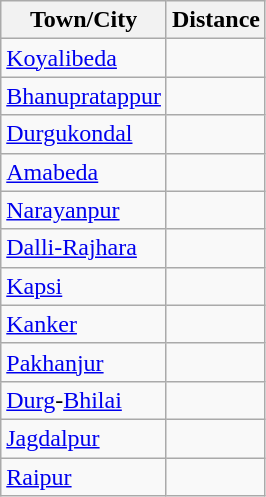<table class="wikitable">
<tr>
<th>Town/City</th>
<th>Distance</th>
</tr>
<tr>
<td><a href='#'>Koyalibeda</a></td>
<td></td>
</tr>
<tr>
<td><a href='#'>Bhanupratappur</a></td>
<td></td>
</tr>
<tr>
<td><a href='#'>Durgukondal</a></td>
<td></td>
</tr>
<tr>
<td><a href='#'>Amabeda</a></td>
<td></td>
</tr>
<tr>
<td><a href='#'>Narayanpur</a></td>
<td></td>
</tr>
<tr>
<td><a href='#'>Dalli-Rajhara</a></td>
<td></td>
</tr>
<tr>
<td><a href='#'>Kapsi</a></td>
<td></td>
</tr>
<tr>
<td><a href='#'>Kanker</a></td>
<td></td>
</tr>
<tr>
<td><a href='#'>Pakhanjur</a></td>
<td></td>
</tr>
<tr>
<td><a href='#'>Durg</a>-<a href='#'>Bhilai</a></td>
<td></td>
</tr>
<tr>
<td><a href='#'>Jagdalpur</a></td>
<td></td>
</tr>
<tr>
<td><a href='#'>Raipur</a></td>
<td></td>
</tr>
</table>
